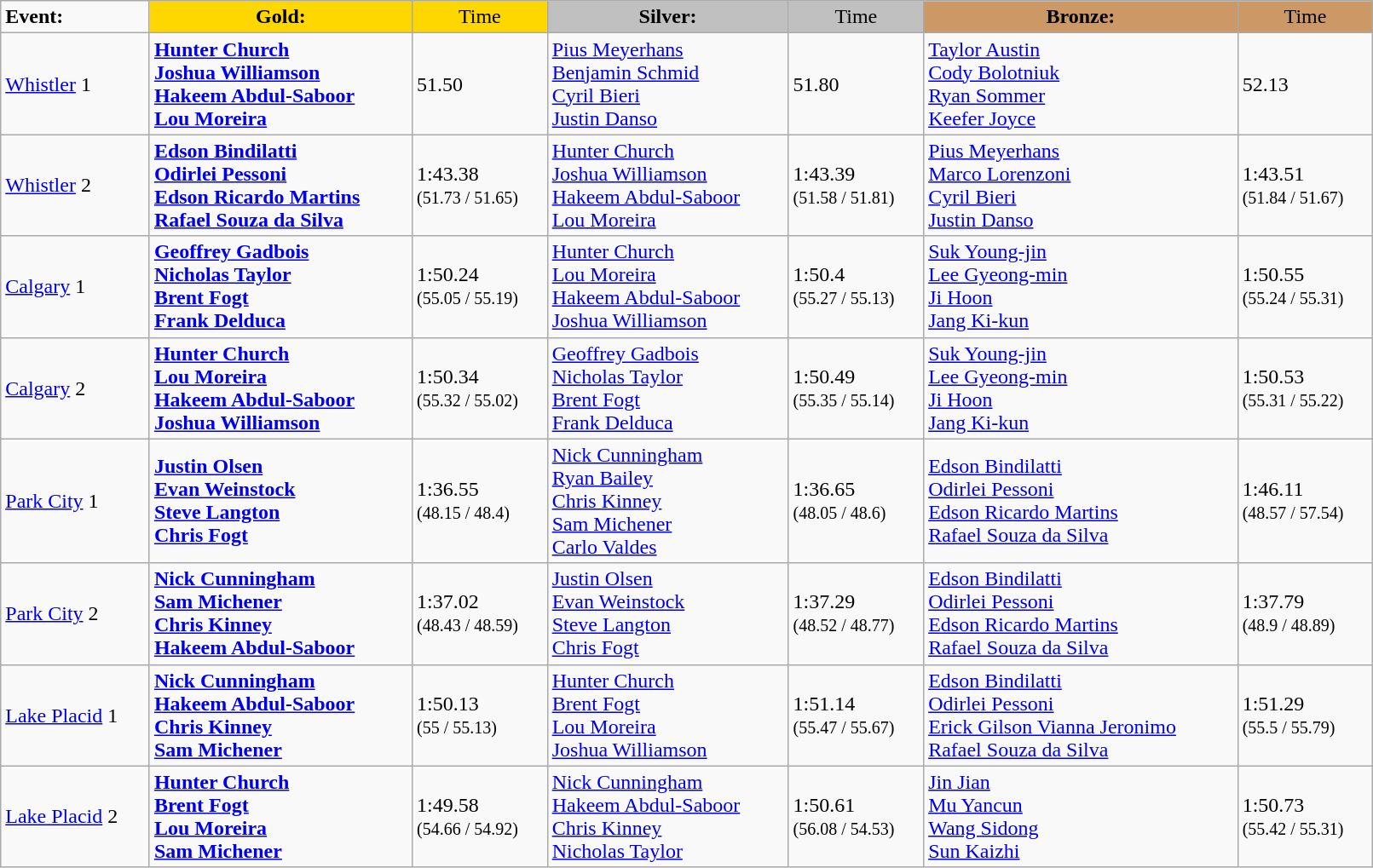<table class="wikitable" style="width:85%;">
<tr>
<td><strong>Event:</strong></td>
<td !  style="text-align:center; background:gold;"><strong>Gold:</strong></td>
<td !  style="text-align:center; background:gold;">Time</td>
<td !  style="text-align:center; background:silver;"><strong>Silver:</strong></td>
<td !  style="text-align:center; background:silver;">Time</td>
<td !  style="text-align:center; background:#c96;"><strong>Bronze:</strong></td>
<td !  style="text-align:center; background:#c96;">Time</td>
</tr>
<tr>
<td> <a href='#'>Whistler</a> 1</td>
<td><strong><a href='#'>Hunter Church</a></strong><br><strong><a href='#'>Joshua Williamson</a></strong><br><strong><a href='#'>Hakeem Abdul-Saboor</a></strong><br><strong><a href='#'>Lou Moreira</a></strong><br><small></small></td>
<td>51.50</td>
<td><a href='#'>Pius Meyerhans</a><br><a href='#'>Benjamin Schmid</a><br><a href='#'>Cyril Bieri</a><br><a href='#'>Justin Danso</a><br><small></small></td>
<td>51.80</td>
<td><a href='#'>Taylor Austin</a><br><a href='#'>Cody Bolotniuk</a><br><a href='#'>Ryan Sommer</a><br><a href='#'>Keefer Joyce</a><br><small></small></td>
<td>52.13</td>
</tr>
<tr>
<td> <a href='#'>Whistler</a> 2</td>
<td><strong><a href='#'>Edson Bindilatti</a></strong><br><strong><a href='#'>Odirlei Pessoni</a></strong><br><strong><a href='#'>Edson Ricardo Martins</a></strong><br><strong><a href='#'>Rafael Souza da Silva</a></strong><br><small></small></td>
<td>1:43.38<br><small>(51.73 / 51.65)</small></td>
<td><a href='#'>Hunter Church</a><br><a href='#'>Joshua Williamson</a><br><a href='#'>Hakeem Abdul-Saboor</a><br><a href='#'>Lou Moreira</a><br><small></small></td>
<td>1:43.39<br><small>(51.58 / 51.81)</small></td>
<td><a href='#'>Pius Meyerhans</a><br><a href='#'>Marco Lorenzoni</a><br><a href='#'>Cyril Bieri</a><br><a href='#'>Justin Danso</a><br><small></small></td>
<td>1:43.51<br><small>(51.84 / 51.67)</small></td>
</tr>
<tr>
<td> <a href='#'>Calgary</a> 1</td>
<td><strong><a href='#'>Geoffrey Gadbois</a></strong><br><strong><a href='#'>Nicholas Taylor</a></strong><br><strong><a href='#'>Brent Fogt</a></strong><br><strong><a href='#'>Frank Delduca</a></strong><br><small></small></td>
<td>1:50.24<br><small>(55.05 / 55.19)</small></td>
<td><a href='#'>Hunter Church</a><br><a href='#'>Lou Moreira</a><br><a href='#'>Hakeem Abdul-Saboor</a><br><a href='#'>Joshua Williamson</a><br><small></small></td>
<td>1:50.4<br><small>(55.27 / 55.13)</small></td>
<td><a href='#'>Suk Young-jin</a><br><a href='#'>Lee Gyeong-min</a><br><a href='#'>Ji Hoon</a><br><a href='#'>Jang Ki-kun</a><br><small></small></td>
<td>1:50.55<br><small>(55.24 / 55.31)</small></td>
</tr>
<tr>
<td> <a href='#'>Calgary</a> 2</td>
<td><strong><a href='#'>Hunter Church</a></strong><br><strong><a href='#'>Lou Moreira</a></strong><br><strong><a href='#'>Hakeem Abdul-Saboor</a></strong><br><strong><a href='#'>Joshua Williamson</a></strong><br><small></small></td>
<td>1:50.34<br><small>(55.32 / 55.02)</small></td>
<td><a href='#'>Geoffrey Gadbois</a><br><a href='#'>Nicholas Taylor</a><br><a href='#'>Brent Fogt</a><br><a href='#'>Frank Delduca</a><br><small></small></td>
<td>1:50.49<br><small>(55.35 / 55.14)</small></td>
<td><a href='#'>Suk Young-jin</a><br><a href='#'>Lee Gyeong-min</a><br><a href='#'>Ji Hoon</a><br><a href='#'>Jang Ki-kun</a><br><small></small></td>
<td>1:50.53<br><small>(55.31 / 55.22)</small></td>
</tr>
<tr>
<td> <a href='#'>Park City</a> 1</td>
<td><strong><a href='#'>Justin Olsen</a></strong><br><strong><a href='#'>Evan Weinstock</a></strong><br><strong><a href='#'>Steve Langton</a></strong><br><strong><a href='#'>Chris Fogt</a></strong><br><small></small></td>
<td>1:36.55<br><small>(48.15 / 48.4)</small></td>
<td><a href='#'>Nick Cunningham</a><br><a href='#'>Ryan Bailey</a><br><a href='#'>Chris Kinney</a><br><a href='#'>Sam Michener</a><br><a href='#'>Carlo Valdes</a><br><small></small></td>
<td>1:36.65<br><small>(48.05 / 48.6)</small></td>
<td><a href='#'>Edson Bindilatti</a><br><a href='#'>Odirlei Pessoni</a><br><a href='#'>Edson Ricardo Martins</a><br><a href='#'>Rafael Souza da Silva</a><br><small></small></td>
<td>1:46.11<br><small>(48.57 / 57.54)</small></td>
</tr>
<tr>
<td> <a href='#'>Park City</a> 2</td>
<td><strong><a href='#'>Nick Cunningham</a></strong><br><strong><a href='#'>Sam Michener</a></strong><br><strong><a href='#'>Chris Kinney</a></strong><br><strong><a href='#'>Hakeem Abdul-Saboor</a></strong><br><small></small></td>
<td>1:37.02<br><small>(48.43 / 48.59)</small></td>
<td><a href='#'>Justin Olsen</a><br><a href='#'>Evan Weinstock</a><br><a href='#'>Steve Langton</a><br><a href='#'>Chris Fogt</a><br><small></small></td>
<td>1:37.29<br><small>(48.52 / 48.77)</small></td>
<td><a href='#'>Edson Bindilatti</a><br><a href='#'>Odirlei Pessoni</a><br><a href='#'>Edson Ricardo Martins</a><br><a href='#'>Rafael Souza da Silva</a><br><small></small></td>
<td>1:37.79<br><small>(48.9 / 48.89)</small></td>
</tr>
<tr>
<td> <a href='#'>Lake Placid</a> 1</td>
<td><strong><a href='#'>Nick Cunningham</a></strong><br><strong><a href='#'>Hakeem Abdul-Saboor</a></strong><br><strong><a href='#'>Chris Kinney</a></strong><br><strong><a href='#'>Sam Michener</a></strong><br><small></small></td>
<td>1:50.13<br><small>(55 / 55.13)</small></td>
<td><a href='#'>Hunter Church</a><br><a href='#'>Brent Fogt</a><br><a href='#'>Lou Moreira</a><br><a href='#'>Joshua Williamson</a><br><small></small></td>
<td>1:51.14<br><small>(55.47 / 55.67)</small></td>
<td><a href='#'>Edson Bindilatti</a><br><a href='#'>Odirlei Pessoni</a><br><a href='#'>Erick Gilson Vianna Jeronimo</a><br><a href='#'>Rafael Souza da Silva</a><br><small></small></td>
<td>1:51.29<br><small>(55.5 / 55.79)</small></td>
</tr>
<tr>
<td> <a href='#'>Lake Placid</a> 2</td>
<td><strong><a href='#'>Hunter Church</a></strong><br><strong><a href='#'>Brent Fogt</a></strong><br><strong><a href='#'>Lou Moreira</a></strong><br><strong><a href='#'>Sam Michener</a></strong><br><small></small></td>
<td>1:49.58<br><small>(54.66 / 54.92)</small></td>
<td><a href='#'>Nick Cunningham</a><br><a href='#'>Hakeem Abdul-Saboor</a><br><a href='#'>Chris Kinney</a><br><a href='#'>Nicholas Taylor</a><br><small></small></td>
<td>1:50.61<br><small>(56.08 / 54.53)</small></td>
<td><a href='#'>Jin Jian</a><br><a href='#'>Mu Yancun</a><br><a href='#'>Wang Sidong</a><br><a href='#'>Sun Kaizhi</a><br><small></small></td>
<td>1:50.73<br><small>(55.42 / 55.31)</small></td>
</tr>
</table>
